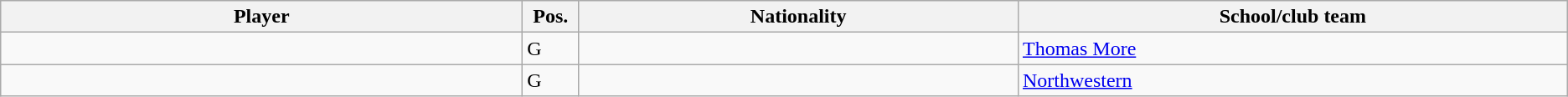<table class="wikitable sortable sortable">
<tr>
<th style="width:19%;">Player</th>
<th style="width:1%;">Pos.</th>
<th style="width:16%;">Nationality</th>
<th style="width:20%;">School/club team</th>
</tr>
<tr>
<td></td>
<td>G</td>
<td></td>
<td><a href='#'>Thomas More</a></td>
</tr>
<tr>
<td></td>
<td>G</td>
<td></td>
<td><a href='#'>Northwestern</a></td>
</tr>
</table>
